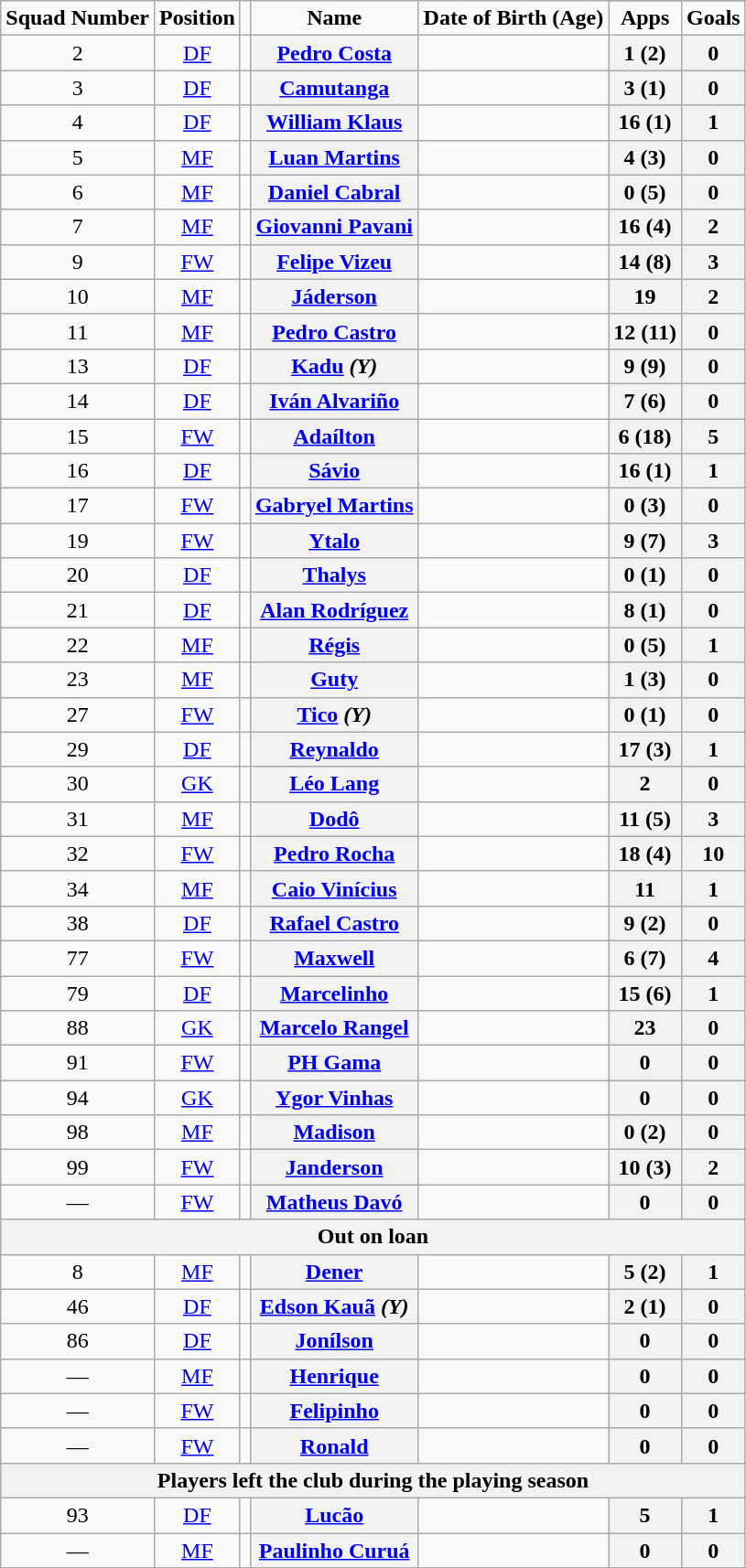<table class="wikitable sortable plainrowheaders" style="text-align:center">
<tr>
<td rowspan="2"><strong>Squad Number</strong></td>
<td rowspan="2"><strong>Position</strong></td>
<td rowspan="2"></td>
<td rowspan="2"><strong>Name</strong></td>
<td rowspan="2"><strong>Date of Birth (Age)</strong></td>
</tr>
<tr>
<td rowspan="1"><strong>Apps</strong></td>
<td rowspan="1"><strong>Goals</strong></td>
</tr>
<tr>
<td>2</td>
<td><a href='#'>DF</a></td>
<td></td>
<th scope="row"><a href='#'>Pedro Costa</a></th>
<td></td>
<th>1 (2)</th>
<th>0</th>
</tr>
<tr>
<td>3</td>
<td><a href='#'>DF</a></td>
<td></td>
<th scope="row"><a href='#'>Camutanga</a></th>
<td></td>
<th>3 (1)</th>
<th>0</th>
</tr>
<tr>
<td>4</td>
<td><a href='#'>DF</a></td>
<td></td>
<th scope="row"><a href='#'>William Klaus</a></th>
<td></td>
<th>16 (1)</th>
<th>1</th>
</tr>
<tr>
<td>5</td>
<td><a href='#'>MF</a></td>
<td></td>
<th scope="row"><a href='#'>Luan Martins</a></th>
<td></td>
<th>4 (3)</th>
<th>0</th>
</tr>
<tr>
<td>6</td>
<td><a href='#'>MF</a></td>
<td></td>
<th scope="row"><a href='#'>Daniel Cabral</a></th>
<td></td>
<th>0 (5)</th>
<th>0</th>
</tr>
<tr>
<td>7</td>
<td><a href='#'>MF</a></td>
<td></td>
<th scope="row"><a href='#'>Giovanni Pavani</a></th>
<td></td>
<th>16 (4)</th>
<th>2</th>
</tr>
<tr>
<td>9</td>
<td><a href='#'>FW</a></td>
<td></td>
<th scope="row"><a href='#'>Felipe Vizeu</a></th>
<td></td>
<th>14 (8)</th>
<th>3</th>
</tr>
<tr>
<td>10</td>
<td><a href='#'>MF</a></td>
<td></td>
<th scope="row"><a href='#'>Jáderson</a></th>
<td></td>
<th>19</th>
<th>2</th>
</tr>
<tr>
<td>11</td>
<td><a href='#'>MF</a></td>
<td></td>
<th scope="row"><a href='#'>Pedro Castro</a></th>
<td></td>
<th>12 (11)</th>
<th>0</th>
</tr>
<tr>
<td>13</td>
<td><a href='#'>DF</a></td>
<td></td>
<th scope="row"><a href='#'>Kadu</a> <em>(Y)</em></th>
<td></td>
<th>9 (9)</th>
<th>0</th>
</tr>
<tr>
<td>14</td>
<td><a href='#'>DF</a></td>
<td></td>
<th scope="row"><a href='#'>Iván Alvariño</a></th>
<td></td>
<th>7 (6)</th>
<th>0</th>
</tr>
<tr>
<td>15</td>
<td><a href='#'>FW</a></td>
<td></td>
<th scope="row"><a href='#'>Adaílton</a></th>
<td></td>
<th>6 (18)</th>
<th>5</th>
</tr>
<tr>
<td>16</td>
<td><a href='#'>DF</a></td>
<td></td>
<th scope="row"><a href='#'>Sávio</a></th>
<td></td>
<th>16 (1)</th>
<th>1</th>
</tr>
<tr>
<td>17</td>
<td><a href='#'>FW</a></td>
<td></td>
<th scope="row"><a href='#'>Gabryel Martins</a></th>
<td></td>
<th>0 (3)</th>
<th>0</th>
</tr>
<tr>
<td>19</td>
<td><a href='#'>FW</a></td>
<td></td>
<th scope="row"><a href='#'>Ytalo</a></th>
<td></td>
<th>9 (7)</th>
<th>3</th>
</tr>
<tr>
<td>20</td>
<td><a href='#'>DF</a></td>
<td></td>
<th scope="row"><a href='#'>Thalys</a></th>
<td></td>
<th>0 (1)</th>
<th>0</th>
</tr>
<tr>
<td>21</td>
<td><a href='#'>DF</a></td>
<td></td>
<th scope="row"><a href='#'>Alan Rodríguez</a></th>
<td></td>
<th>8 (1)</th>
<th>0</th>
</tr>
<tr>
<td>22</td>
<td><a href='#'>MF</a></td>
<td></td>
<th scope="row"><a href='#'>Régis</a></th>
<td></td>
<th>0 (5)</th>
<th>1</th>
</tr>
<tr>
<td>23</td>
<td><a href='#'>MF</a></td>
<td></td>
<th scope="row"><a href='#'>Guty</a></th>
<td></td>
<th>1 (3)</th>
<th>0</th>
</tr>
<tr>
<td>27</td>
<td><a href='#'>FW</a></td>
<td></td>
<th scope="row"><a href='#'>Tico</a> <em>(Y)</em></th>
<td></td>
<th>0 (1)</th>
<th>0</th>
</tr>
<tr>
<td>29</td>
<td><a href='#'>DF</a></td>
<td></td>
<th scope="row"><a href='#'>Reynaldo</a></th>
<td></td>
<th>17 (3)</th>
<th>1</th>
</tr>
<tr>
<td>30</td>
<td><a href='#'>GK</a></td>
<td></td>
<th scope="row"><a href='#'>Léo Lang</a></th>
<td></td>
<th>2</th>
<th>0</th>
</tr>
<tr>
<td>31</td>
<td><a href='#'>MF</a></td>
<td></td>
<th scope="row"><a href='#'>Dodô</a></th>
<td></td>
<th>11 (5)</th>
<th>3</th>
</tr>
<tr>
<td>32</td>
<td><a href='#'>FW</a></td>
<td></td>
<th scope="row"><a href='#'>Pedro Rocha</a></th>
<td></td>
<th>18 (4)</th>
<th>10</th>
</tr>
<tr>
<td>34</td>
<td><a href='#'>MF</a></td>
<td></td>
<th scope="row"><a href='#'>Caio Vinícius</a></th>
<td></td>
<th>11</th>
<th>1</th>
</tr>
<tr>
<td>38</td>
<td><a href='#'>DF</a></td>
<td></td>
<th scope="row"><a href='#'>Rafael Castro</a></th>
<td></td>
<th>9 (2)</th>
<th>0</th>
</tr>
<tr>
<td>77</td>
<td><a href='#'>FW</a></td>
<td></td>
<th scope="row"><a href='#'>Maxwell</a></th>
<td></td>
<th>6 (7)</th>
<th>4</th>
</tr>
<tr>
<td>79</td>
<td><a href='#'>DF</a></td>
<td></td>
<th scope="row"><a href='#'>Marcelinho</a></th>
<td></td>
<th>15 (6)</th>
<th>1</th>
</tr>
<tr>
<td>88</td>
<td><a href='#'>GK</a></td>
<td></td>
<th scope="row"><a href='#'>Marcelo Rangel</a></th>
<td></td>
<th>23</th>
<th>0</th>
</tr>
<tr>
<td>91</td>
<td><a href='#'>FW</a></td>
<td></td>
<th scope="row"><a href='#'>PH Gama</a></th>
<td></td>
<th>0</th>
<th>0</th>
</tr>
<tr>
<td>94</td>
<td><a href='#'>GK</a></td>
<td></td>
<th scope="row"><a href='#'>Ygor Vinhas</a></th>
<td></td>
<th>0</th>
<th>0</th>
</tr>
<tr>
<td>98</td>
<td><a href='#'>MF</a></td>
<td></td>
<th scope="row"><a href='#'>Madison</a></th>
<td></td>
<th>0 (2)</th>
<th>0</th>
</tr>
<tr>
<td>99</td>
<td><a href='#'>FW</a></td>
<td></td>
<th scope="row"><a href='#'>Janderson</a></th>
<td></td>
<th>10 (3)</th>
<th>2</th>
</tr>
<tr>
<td>—</td>
<td><a href='#'>FW</a></td>
<td></td>
<th scope="row"><a href='#'>Matheus Davó</a></th>
<td></td>
<th>0</th>
<th>0</th>
</tr>
<tr>
<th colspan="16">Out on loan</th>
</tr>
<tr>
<td>8</td>
<td><a href='#'>MF</a></td>
<td></td>
<th scope="row"><a href='#'>Dener</a></th>
<td></td>
<th>5 (2)</th>
<th>1</th>
</tr>
<tr>
<td>46</td>
<td><a href='#'>DF</a></td>
<td></td>
<th scope="row"><a href='#'>Edson Kauã</a> <em>(Y)</em></th>
<td></td>
<th>2 (1)</th>
<th>0</th>
</tr>
<tr>
<td>86</td>
<td><a href='#'>DF</a></td>
<td></td>
<th scope="row"><a href='#'>Jonílson</a></th>
<td></td>
<th>0</th>
<th>0</th>
</tr>
<tr>
<td>—</td>
<td><a href='#'>MF</a></td>
<td></td>
<th scope="row"><a href='#'>Henrique</a></th>
<td></td>
<th>0</th>
<th>0</th>
</tr>
<tr>
<td>—</td>
<td><a href='#'>FW</a></td>
<td></td>
<th scope="row"><a href='#'>Felipinho</a></th>
<td></td>
<th>0</th>
<th>0</th>
</tr>
<tr>
<td>—</td>
<td><a href='#'>FW</a></td>
<td></td>
<th scope="row"><a href='#'>Ronald</a></th>
<td></td>
<th>0</th>
<th>0</th>
</tr>
<tr>
<th colspan="16">Players left the club during the playing season</th>
</tr>
<tr>
<td>93</td>
<td><a href='#'>DF</a></td>
<td></td>
<th scope="row"><a href='#'>Lucão</a></th>
<td></td>
<th>5</th>
<th>1</th>
</tr>
<tr>
<td>—</td>
<td><a href='#'>MF</a></td>
<td></td>
<th scope="row"><a href='#'>Paulinho Curuá</a></th>
<td></td>
<th>0</th>
<th>0</th>
</tr>
<tr>
</tr>
</table>
